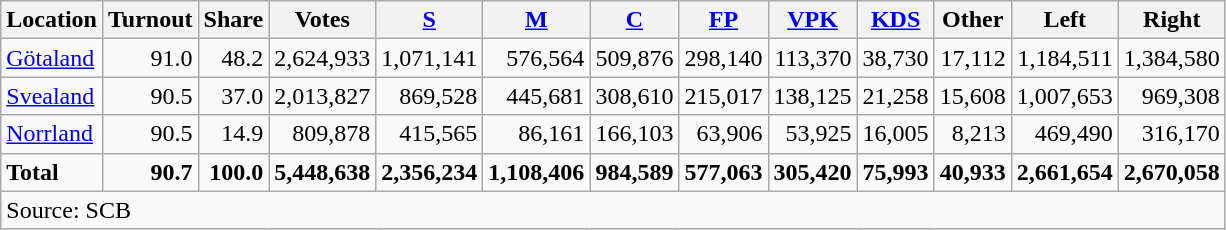<table class="wikitable sortable" style=text-align:right>
<tr>
<th>Location</th>
<th>Turnout</th>
<th>Share</th>
<th>Votes</th>
<th><a href='#'>S</a></th>
<th><a href='#'>M</a></th>
<th><a href='#'>C</a></th>
<th><a href='#'>FP</a></th>
<th><a href='#'>VPK</a></th>
<th><a href='#'>KDS</a></th>
<th>Other</th>
<th>Left</th>
<th>Right</th>
</tr>
<tr>
<td align=left><a href='#'>Götaland</a></td>
<td>91.0</td>
<td>48.2</td>
<td>2,624,933</td>
<td>1,071,141</td>
<td>576,564</td>
<td>509,876</td>
<td>298,140</td>
<td>113,370</td>
<td>38,730</td>
<td>17,112</td>
<td>1,184,511</td>
<td>1,384,580</td>
</tr>
<tr>
<td align=left><a href='#'>Svealand</a></td>
<td>90.5</td>
<td>37.0</td>
<td>2,013,827</td>
<td>869,528</td>
<td>445,681</td>
<td>308,610</td>
<td>215,017</td>
<td>138,125</td>
<td>21,258</td>
<td>15,608</td>
<td>1,007,653</td>
<td>969,308</td>
</tr>
<tr>
<td align=left><a href='#'>Norrland</a></td>
<td>90.5</td>
<td>14.9</td>
<td>809,878</td>
<td>415,565</td>
<td>86,161</td>
<td>166,103</td>
<td>63,906</td>
<td>53,925</td>
<td>16,005</td>
<td>8,213</td>
<td>469,490</td>
<td>316,170</td>
</tr>
<tr>
<td align=left><strong>Total</strong></td>
<td><strong>90.7</strong></td>
<td><strong>100.0</strong></td>
<td><strong>5,448,638</strong></td>
<td><strong>2,356,234</strong></td>
<td><strong>1,108,406</strong></td>
<td><strong>984,589</strong></td>
<td><strong>577,063</strong></td>
<td><strong>305,420</strong></td>
<td><strong>75,993</strong></td>
<td><strong>40,933</strong></td>
<td><strong>2,661,654</strong></td>
<td><strong>2,670,058</strong></td>
</tr>
<tr>
<td align=left colspan=13>Source: SCB </td>
</tr>
</table>
